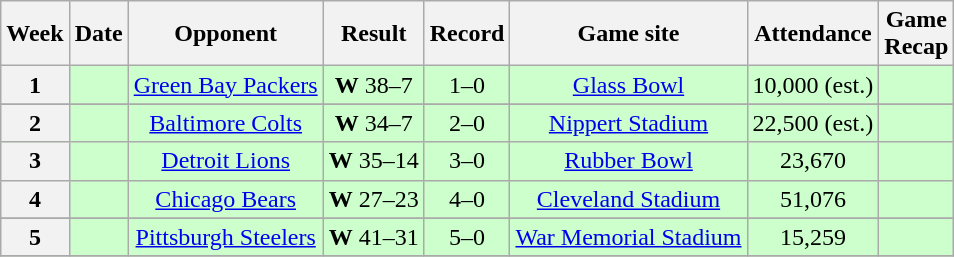<table class="wikitable" style="align=center">
<tr>
<th>Week</th>
<th>Date</th>
<th>Opponent</th>
<th>Result</th>
<th>Record</th>
<th>Game site</th>
<th>Attendance</th>
<th>Game<br>Recap</th>
</tr>
<tr style="background: #cfc;">
<th>1</th>
<td style="text-align:center;"></td>
<td style="text-align:center;"><a href='#'>Green Bay Packers</a></td>
<td align="center" style="background-color: #cfc;"><strong>W</strong> 38–7</td>
<td align="center" style="background-color: #cfc;">1–0</td>
<td style="text-align:center;"><a href='#'>Glass Bowl</a></td>
<td align="center">10,000 (est.)</td>
<td style="text-align:center;"></td>
</tr>
<tr>
</tr>
<tr style="background: #cfc;">
<th>2</th>
<td style="text-align:center;"></td>
<td style="text-align:center;"><a href='#'>Baltimore Colts</a></td>
<td align="center" style="background-color: #cfc;"><strong>W</strong> 34–7</td>
<td align="center" style="background-color: #cfc;">2–0</td>
<td style="text-align:center;"><a href='#'>Nippert Stadium</a></td>
<td align="center">22,500 (est.)</td>
<td style="text-align:center;"></td>
</tr>
<tr style="background: #cfc;">
<th>3</th>
<td style="text-align:center;"></td>
<td style="text-align:center;"><a href='#'>Detroit Lions</a></td>
<td align="center" style="background-color: #cfc;"><strong>W</strong> 35–14</td>
<td align="center" style="background-color: #cfc;">3–0</td>
<td style="text-align:center;"><a href='#'>Rubber Bowl</a></td>
<td align="center">23,670</td>
<td style="text-align:center;"></td>
</tr>
<tr style="background: #cfc;">
<th>4</th>
<td style="text-align:center;"></td>
<td style="text-align:center;"><a href='#'>Chicago Bears</a></td>
<td align="center" style="background-color: #cfc;"><strong>W</strong> 27–23</td>
<td align="center" style="background-color: #cfc">4–0</td>
<td style="text-align:center;"><a href='#'>Cleveland Stadium</a></td>
<td align="center">51,076</td>
<td style="text-align:center;"></td>
</tr>
<tr>
</tr>
<tr style="background: #cfc;">
<th>5</th>
<td style="text-align:center;"></td>
<td style="text-align:center;"><a href='#'>Pittsburgh Steelers</a></td>
<td align="center" style="background-color: #cfc;"><strong>W</strong> 41–31</td>
<td align="center" style="background-color: #cfc;">5–0</td>
<td style="text-align:center;"><a href='#'>War Memorial Stadium</a></td>
<td align="center">15,259</td>
<td style="text-align:center;"></td>
</tr>
<tr>
</tr>
</table>
